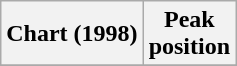<table class="wikitable sortable">
<tr>
<th>Chart (1998)</th>
<th>Peak<br>position</th>
</tr>
<tr>
</tr>
</table>
